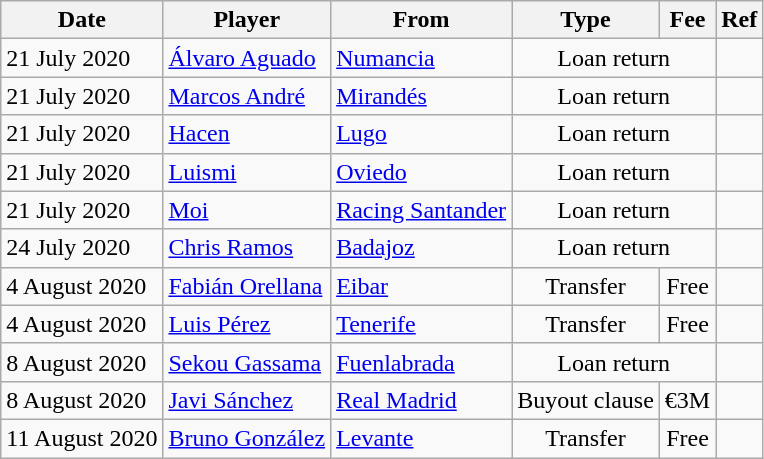<table class="wikitable">
<tr>
<th>Date</th>
<th>Player</th>
<th>From</th>
<th>Type</th>
<th>Fee</th>
<th>Ref</th>
</tr>
<tr>
<td>21 July 2020</td>
<td> <a href='#'>Álvaro Aguado</a></td>
<td><a href='#'>Numancia</a></td>
<td align=center colspan=2>Loan return</td>
<td align=center></td>
</tr>
<tr>
<td>21 July 2020</td>
<td> <a href='#'>Marcos André</a></td>
<td><a href='#'>Mirandés</a></td>
<td align=center colspan=2>Loan return</td>
<td align=center></td>
</tr>
<tr>
<td>21 July 2020</td>
<td> <a href='#'>Hacen</a></td>
<td><a href='#'>Lugo</a></td>
<td align=center colspan=2>Loan return</td>
<td align=center></td>
</tr>
<tr>
<td>21 July 2020</td>
<td> <a href='#'>Luismi</a></td>
<td><a href='#'>Oviedo</a></td>
<td align=center colspan=2>Loan return</td>
<td align=center></td>
</tr>
<tr>
<td>21 July 2020</td>
<td> <a href='#'>Moi</a></td>
<td><a href='#'>Racing Santander</a></td>
<td align=center colspan=2>Loan return</td>
<td align=center></td>
</tr>
<tr>
<td>24 July 2020</td>
<td> <a href='#'>Chris Ramos</a></td>
<td><a href='#'>Badajoz</a></td>
<td align=center colspan=2>Loan return</td>
<td align=center></td>
</tr>
<tr>
<td>4 August 2020</td>
<td> <a href='#'>Fabián Orellana</a></td>
<td><a href='#'>Eibar</a></td>
<td align=center>Transfer</td>
<td align=center>Free</td>
<td align=center></td>
</tr>
<tr>
<td>4 August 2020</td>
<td> <a href='#'>Luis Pérez</a></td>
<td><a href='#'>Tenerife</a></td>
<td align=center>Transfer</td>
<td align=center>Free</td>
<td align=center></td>
</tr>
<tr>
<td>8 August 2020</td>
<td> <a href='#'>Sekou Gassama</a></td>
<td><a href='#'>Fuenlabrada</a></td>
<td align=center colspan=2>Loan return</td>
<td align=center></td>
</tr>
<tr>
<td>8 August 2020</td>
<td> <a href='#'>Javi Sánchez</a></td>
<td><a href='#'>Real Madrid</a></td>
<td align=center>Buyout clause</td>
<td align=center>€3M</td>
<td align=center></td>
</tr>
<tr>
<td>11 August 2020</td>
<td> <a href='#'>Bruno González</a></td>
<td><a href='#'>Levante</a></td>
<td align=center>Transfer</td>
<td align=center>Free</td>
<td align=center></td>
</tr>
</table>
